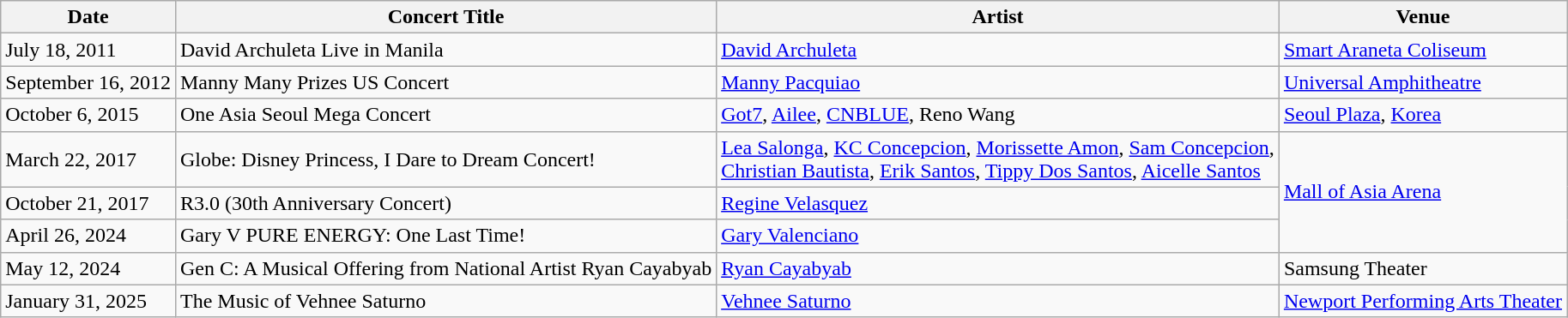<table class="wikitable">
<tr>
<th>Date</th>
<th>Concert Title</th>
<th>Artist</th>
<th>Venue</th>
</tr>
<tr>
<td>July 18, 2011</td>
<td>David Archuleta Live in Manila</td>
<td><a href='#'>David Archuleta</a></td>
<td><a href='#'>Smart Araneta Coliseum</a></td>
</tr>
<tr>
<td>September 16, 2012</td>
<td>Manny Many Prizes US Concert</td>
<td><a href='#'>Manny Pacquiao</a></td>
<td><a href='#'>Universal Amphitheatre</a></td>
</tr>
<tr>
<td>October 6, 2015</td>
<td>One Asia Seoul Mega Concert</td>
<td><a href='#'>Got7</a>, <a href='#'>Ailee</a>, <a href='#'>CNBLUE</a>, Reno Wang</td>
<td><a href='#'>Seoul Plaza</a>, <a href='#'>Korea</a></td>
</tr>
<tr>
<td>March 22, 2017</td>
<td>Globe: Disney Princess, I Dare to Dream Concert!</td>
<td><a href='#'>Lea Salonga</a>, <a href='#'>KC Concepcion</a>, <a href='#'>Morissette Amon</a>, <a href='#'>Sam Concepcion</a>,<br><a href='#'>Christian Bautista</a>, <a href='#'>Erik Santos</a>, <a href='#'>Tippy Dos Santos</a>, <a href='#'>Aicelle Santos</a></td>
<td rowspan="3"><a href='#'>Mall of Asia Arena</a></td>
</tr>
<tr>
<td>October 21, 2017</td>
<td>R3.0 (30th Anniversary Concert)</td>
<td><a href='#'>Regine Velasquez</a></td>
</tr>
<tr>
<td>April 26, 2024</td>
<td>Gary V PURE ENERGY: One Last Time!</td>
<td><a href='#'>Gary Valenciano</a></td>
</tr>
<tr>
<td>May 12, 2024</td>
<td>Gen C: A Musical Offering from National Artist Ryan Cayabyab</td>
<td><a href='#'>Ryan Cayabyab</a></td>
<td>Samsung Theater</td>
</tr>
<tr>
<td>January 31, 2025</td>
<td>The Music of Vehnee Saturno</td>
<td><a href='#'>Vehnee Saturno</a></td>
<td><a href='#'>Newport Performing Arts Theater</a></td>
</tr>
</table>
